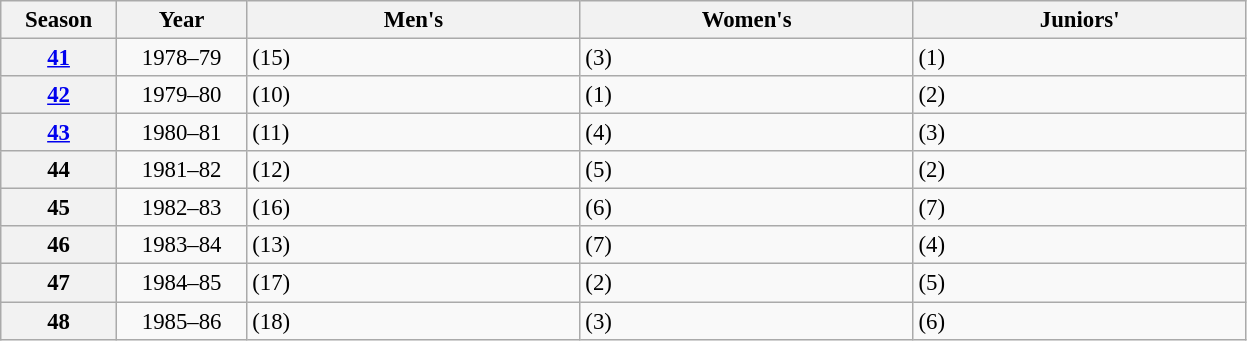<table class="wikitable plainrowheaders" style="font-size:95%;">
<tr>
<th scope="col" style="width:70px;">Season</th>
<th scope="col" style="width:80px;">Year</th>
<th scope="col" style="width:215px;">Men's</th>
<th scope="col" style="width:215px;">Women's</th>
<th scope="col" style="width:215px;">Juniors'</th>
</tr>
<tr>
<th scope="row" style="text-align:center;"><a href='#'>41</a></th>
<td align=center>1978–79</td>
<td> (15)</td>
<td> (3)</td>
<td> (1)</td>
</tr>
<tr>
<th scope="row" style="text-align:center;"><a href='#'>42</a></th>
<td align=center>1979–80</td>
<td> (10)</td>
<td> (1)</td>
<td> (2)</td>
</tr>
<tr>
<th scope="row" style="text-align:center;"><a href='#'>43</a></th>
<td align=center>1980–81</td>
<td> (11)</td>
<td> (4)</td>
<td> (3)</td>
</tr>
<tr>
<th scope="row" style="text-align:center;">44</th>
<td align=center>1981–82</td>
<td> (12)</td>
<td> (5)</td>
<td> (2)</td>
</tr>
<tr>
<th scope="row" style="text-align:center;">45</th>
<td align=center>1982–83</td>
<td> (16)</td>
<td> (6)</td>
<td> (7)</td>
</tr>
<tr>
<th scope="row" style="text-align:center;">46</th>
<td align=center>1983–84</td>
<td> (13)</td>
<td> (7)</td>
<td> (4)</td>
</tr>
<tr>
<th scope="row" style="text-align:center;">47</th>
<td align=center>1984–85</td>
<td> (17)</td>
<td> (2)</td>
<td> (5)</td>
</tr>
<tr>
<th scope="row" style="text-align:center;">48</th>
<td align=center>1985–86</td>
<td> (18)</td>
<td> (3)</td>
<td> (6)</td>
</tr>
</table>
